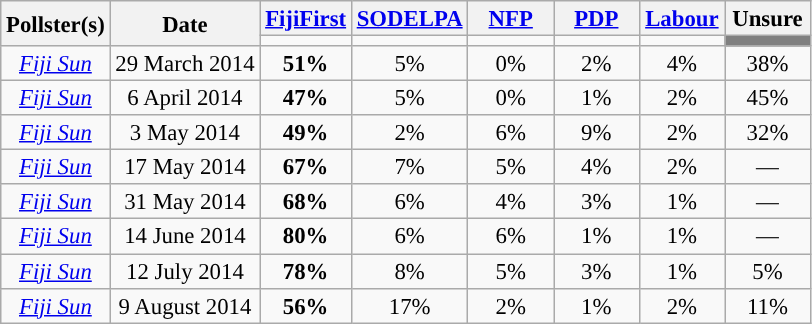<table class=wikitable style="text-align:center; font-size:95%; line-height:16px;">
<tr>
<th rowspan=2>Pollster(s)</th>
<th rowspan=2>Date</th>
<th style="width:50px;"><a href='#'>FijiFirst</a></th>
<th style="width:50px;"><a href='#'>SODELPA</a></th>
<th style="width:50px;"><a href='#'>NFP</a></th>
<th style="width:50px;"><a href='#'>PDP</a></th>
<th style="width:50px;"><a href='#'>Labour</a></th>
<th style="width:50px;">Unsure</th>
</tr>
<tr>
<td style="background:"></td>
<td style="background:"></td>
<td style="background:"></td>
<td style="background:"></td>
<td style="background:"></td>
<td style="background:grey"></td>
</tr>
<tr>
<td><em><a href='#'>Fiji Sun</a></em></td>
<td>29 March 2014</td>
<td><strong>51%</strong></td>
<td>5%</td>
<td>0%</td>
<td>2%</td>
<td>4%</td>
<td>38%</td>
</tr>
<tr>
<td><em><a href='#'>Fiji Sun</a></em></td>
<td>6 April 2014</td>
<td><strong>47%</strong></td>
<td>5%</td>
<td>0%</td>
<td>1%</td>
<td>2%</td>
<td>45%</td>
</tr>
<tr>
<td><em><a href='#'>Fiji Sun</a></em></td>
<td>3 May 2014</td>
<td><strong>49%</strong></td>
<td>2%</td>
<td>6%</td>
<td>9%</td>
<td>2%</td>
<td>32%</td>
</tr>
<tr>
<td><em><a href='#'>Fiji Sun</a></em></td>
<td>17 May 2014</td>
<td><strong>67%</strong></td>
<td>7%</td>
<td>5%</td>
<td>4%</td>
<td>2%</td>
<td>—</td>
</tr>
<tr>
<td><em><a href='#'>Fiji Sun</a></em></td>
<td>31 May 2014</td>
<td><strong>68%</strong></td>
<td>6%</td>
<td>4%</td>
<td>3%</td>
<td>1%</td>
<td>—</td>
</tr>
<tr>
<td><em><a href='#'>Fiji Sun</a></em></td>
<td>14 June 2014</td>
<td><strong>80%</strong></td>
<td>6%</td>
<td>6%</td>
<td>1%</td>
<td>1%</td>
<td>—</td>
</tr>
<tr>
<td><em><a href='#'>Fiji Sun</a></em></td>
<td>12 July 2014</td>
<td><strong>78%</strong></td>
<td>8%</td>
<td>5%</td>
<td>3%</td>
<td>1%</td>
<td>5%</td>
</tr>
<tr>
<td><em><a href='#'>Fiji Sun</a></em></td>
<td>9 August 2014</td>
<td><strong>56%</strong></td>
<td>17%</td>
<td>2%</td>
<td>1%</td>
<td>2%</td>
<td>11%</td>
</tr>
</table>
